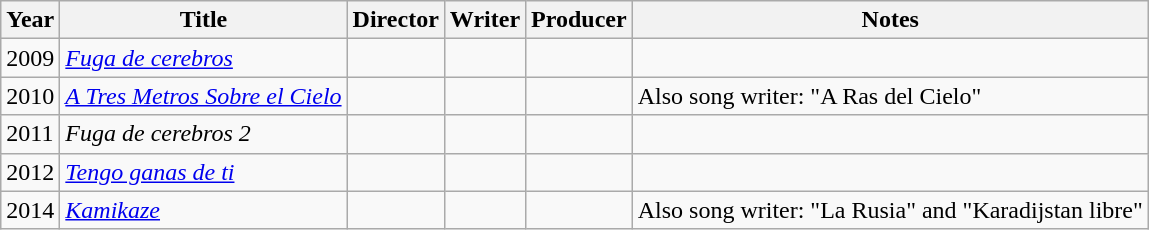<table class="wikitable sortable">
<tr>
<th style="width:26 mpx">Year</th>
<th>Title</th>
<th>Director</th>
<th>Writer</th>
<th>Producer</th>
<th>Notes</th>
</tr>
<tr>
<td>2009</td>
<td><em><a href='#'>Fuga de cerebros</a></em></td>
<td></td>
<td></td>
<td></td>
<td></td>
</tr>
<tr>
<td>2010</td>
<td><em><a href='#'>A Tres Metros Sobre el Cielo</a></em></td>
<td></td>
<td></td>
<td></td>
<td>Also song writer: "A Ras del Cielo"</td>
</tr>
<tr>
<td>2011</td>
<td><em>Fuga de cerebros 2</em></td>
<td></td>
<td></td>
<td></td>
<td></td>
</tr>
<tr>
<td>2012</td>
<td><em><a href='#'>Tengo ganas de ti</a></em></td>
<td></td>
<td></td>
<td></td>
<td></td>
</tr>
<tr>
<td>2014</td>
<td><em><a href='#'>Kamikaze</a></em></td>
<td></td>
<td></td>
<td></td>
<td>Also song writer: "La Rusia" and "Karadijstan libre"</td>
</tr>
</table>
